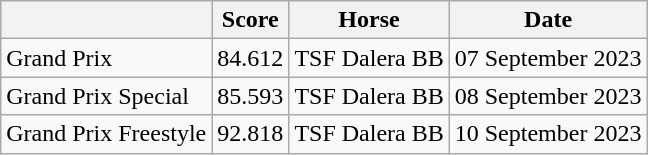<table class="wikitable">
<tr>
<th></th>
<th>Score</th>
<th>Horse</th>
<th>Date</th>
</tr>
<tr>
<td>Grand Prix</td>
<td>84.612</td>
<td>TSF Dalera BB</td>
<td>07 September 2023</td>
</tr>
<tr>
<td>Grand Prix Special</td>
<td>85.593</td>
<td>TSF Dalera BB</td>
<td>08 September 2023</td>
</tr>
<tr>
<td>Grand Prix Freestyle</td>
<td>92.818</td>
<td>TSF Dalera BB</td>
<td>10 September 2023</td>
</tr>
</table>
